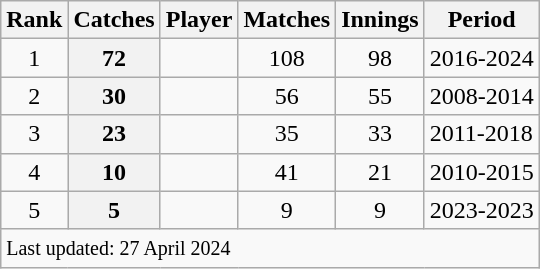<table class="wikitable">
<tr>
<th>Rank</th>
<th>Catches</th>
<th>Player</th>
<th>Matches</th>
<th>Innings</th>
<th>Period</th>
</tr>
<tr>
<td align=center>1</td>
<th scope=row style=text-align:center;>72</th>
<td></td>
<td align=center>108</td>
<td align=center>98</td>
<td>2016-2024</td>
</tr>
<tr>
<td align=center>2</td>
<th scope=row style=text-align:center;>30</th>
<td></td>
<td align=center>56</td>
<td align=center>55</td>
<td>2008-2014</td>
</tr>
<tr>
<td align=center>3</td>
<th scope=row style=text-align:center;>23</th>
<td></td>
<td align=center>35</td>
<td align=center>33</td>
<td>2011-2018</td>
</tr>
<tr>
<td align=center>4</td>
<th scope=row style=text-align:center;>10</th>
<td></td>
<td align=center>41</td>
<td align=center>21</td>
<td>2010-2015</td>
</tr>
<tr>
<td align=center>5</td>
<th scope=row style=text-align:center;>5</th>
<td></td>
<td align=center>9</td>
<td align=center>9</td>
<td>2023-2023</td>
</tr>
<tr class=sortbottom>
<td colspan=6><small>Last updated: 27 April 2024</small></td>
</tr>
</table>
